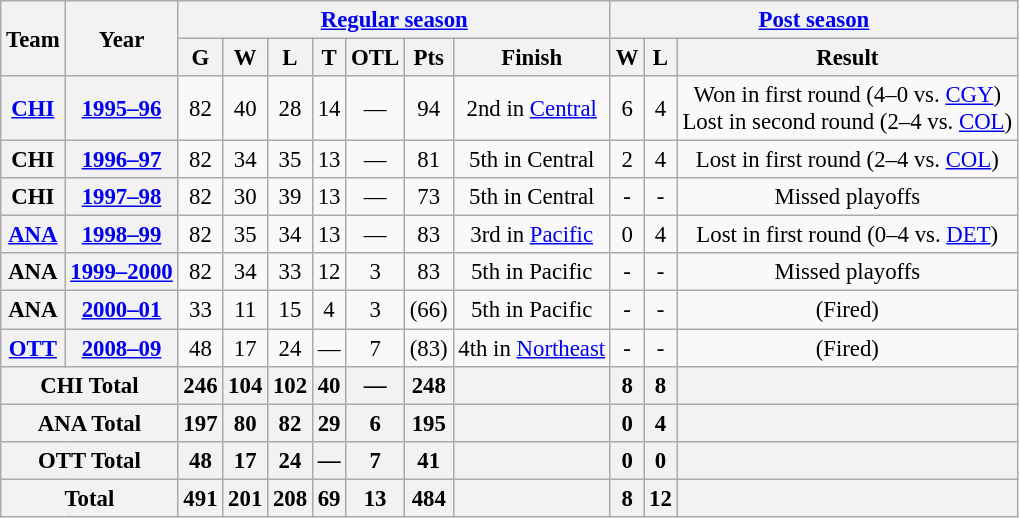<table class="wikitable" style="font-size: 95%; text-align:center;">
<tr>
<th rowspan="2">Team</th>
<th rowspan="2">Year</th>
<th colspan="7"><a href='#'>Regular season</a></th>
<th colspan="3"><a href='#'>Post season</a></th>
</tr>
<tr>
<th>G</th>
<th>W</th>
<th>L</th>
<th>T</th>
<th>OTL</th>
<th>Pts</th>
<th>Finish</th>
<th>W</th>
<th>L</th>
<th>Result</th>
</tr>
<tr>
<th><a href='#'>CHI</a></th>
<th><a href='#'>1995–96</a></th>
<td>82</td>
<td>40</td>
<td>28</td>
<td>14</td>
<td>—</td>
<td>94</td>
<td>2nd in <a href='#'>Central</a></td>
<td>6</td>
<td>4</td>
<td>Won in first round (4–0 vs. <a href='#'>CGY</a>) <br> Lost in second round (2–4 vs. <a href='#'>COL</a>)</td>
</tr>
<tr>
<th>CHI</th>
<th><a href='#'>1996–97</a></th>
<td>82</td>
<td>34</td>
<td>35</td>
<td>13</td>
<td>—</td>
<td>81</td>
<td>5th in Central</td>
<td>2</td>
<td>4</td>
<td>Lost in first round (2–4 vs. <a href='#'>COL</a>)</td>
</tr>
<tr>
<th>CHI</th>
<th><a href='#'>1997–98</a></th>
<td>82</td>
<td>30</td>
<td>39</td>
<td>13</td>
<td>—</td>
<td>73</td>
<td>5th in Central</td>
<td>-</td>
<td>-</td>
<td>Missed playoffs</td>
</tr>
<tr>
<th><a href='#'>ANA</a></th>
<th><a href='#'>1998–99</a></th>
<td>82</td>
<td>35</td>
<td>34</td>
<td>13</td>
<td>—</td>
<td>83</td>
<td>3rd in <a href='#'>Pacific</a></td>
<td>0</td>
<td>4</td>
<td>Lost in first round (0–4 vs. <a href='#'>DET</a>)</td>
</tr>
<tr>
<th>ANA</th>
<th><a href='#'>1999–2000</a></th>
<td>82</td>
<td>34</td>
<td>33</td>
<td>12</td>
<td>3</td>
<td>83</td>
<td>5th in Pacific</td>
<td>-</td>
<td>-</td>
<td>Missed playoffs</td>
</tr>
<tr>
<th>ANA</th>
<th><a href='#'>2000–01</a></th>
<td>33</td>
<td>11</td>
<td>15</td>
<td>4</td>
<td>3</td>
<td>(66)</td>
<td>5th in Pacific</td>
<td>-</td>
<td>-</td>
<td>(Fired)</td>
</tr>
<tr>
<th><a href='#'>OTT</a></th>
<th><a href='#'>2008–09</a></th>
<td>48</td>
<td>17</td>
<td>24</td>
<td>—</td>
<td>7</td>
<td>(83)</td>
<td>4th in <a href='#'>Northeast</a></td>
<td>-</td>
<td>-</td>
<td>(Fired)</td>
</tr>
<tr>
<th colspan="2">CHI Total</th>
<th>246</th>
<th>104</th>
<th>102</th>
<th>40</th>
<th>—</th>
<th>248</th>
<th></th>
<th>8</th>
<th>8</th>
<th></th>
</tr>
<tr>
<th colspan="2">ANA Total</th>
<th>197</th>
<th>80</th>
<th>82</th>
<th>29</th>
<th>6</th>
<th>195</th>
<th></th>
<th>0</th>
<th>4</th>
<th></th>
</tr>
<tr>
<th colspan="2">OTT Total</th>
<th>48</th>
<th>17</th>
<th>24</th>
<th>—</th>
<th>7</th>
<th>41</th>
<th></th>
<th>0</th>
<th>0</th>
<th></th>
</tr>
<tr>
<th colspan="2">Total</th>
<th>491</th>
<th>201</th>
<th>208</th>
<th>69</th>
<th>13</th>
<th>484</th>
<th></th>
<th>8</th>
<th>12</th>
<th></th>
</tr>
</table>
